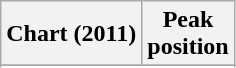<table class="wikitable sortable plainrowheaders" style="text-align:center">
<tr>
<th scope="col">Chart (2011)</th>
<th scope="col">Peak<br>position</th>
</tr>
<tr>
</tr>
<tr>
</tr>
</table>
